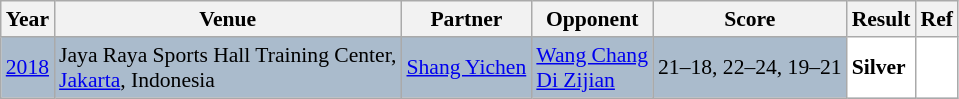<table class="sortable wikitable" style="font-size: 90%;">
<tr>
<th>Year</th>
<th>Venue</th>
<th>Partner</th>
<th>Opponent</th>
<th>Score</th>
<th>Result</th>
<th>Ref</th>
</tr>
<tr style="background:#AABBCC">
<td align="center"><a href='#'>2018</a></td>
<td align="left">Jaya Raya Sports Hall Training Center,<br><a href='#'>Jakarta</a>, Indonesia</td>
<td align="left"> <a href='#'>Shang Yichen</a></td>
<td align="left"> <a href='#'>Wang Chang</a><br> <a href='#'>Di Zijian</a></td>
<td align="left">21–18, 22–24, 19–21</td>
<td style="text-align:left; background:white"> <strong>Silver</strong></td>
<td style="text-align:center; background:white"></td>
</tr>
</table>
